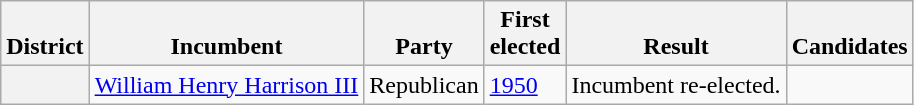<table class=wikitable>
<tr valign=bottom>
<th>District</th>
<th>Incumbent</th>
<th>Party</th>
<th>First<br>elected</th>
<th>Result</th>
<th>Candidates</th>
</tr>
<tr>
<th></th>
<td><a href='#'>William Henry Harrison III</a></td>
<td>Republican</td>
<td><a href='#'>1950</a></td>
<td>Incumbent re-elected.</td>
<td nowrap></td>
</tr>
</table>
